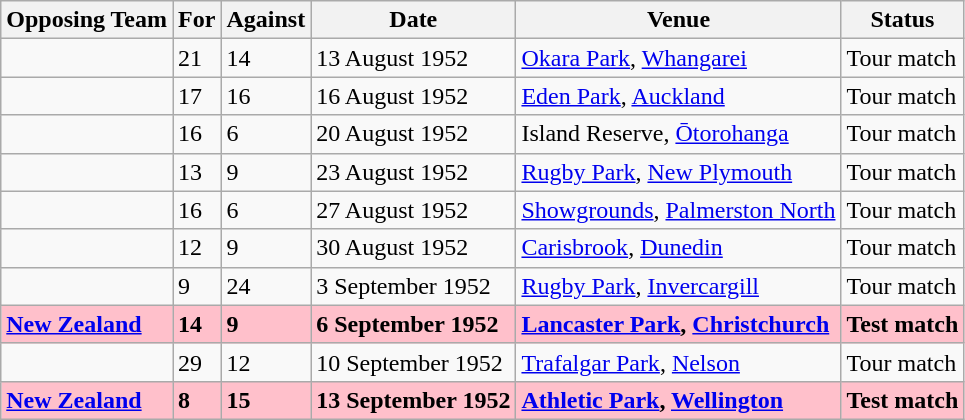<table class=wikitable>
<tr>
<th>Opposing Team</th>
<th>For</th>
<th>Against</th>
<th>Date</th>
<th>Venue</th>
<th>Status</th>
</tr>
<tr>
<td></td>
<td>21</td>
<td>14</td>
<td>13 August 1952</td>
<td><a href='#'>Okara Park</a>, <a href='#'>Whangarei</a></td>
<td>Tour match</td>
</tr>
<tr>
<td></td>
<td>17</td>
<td>16</td>
<td>16 August 1952</td>
<td><a href='#'>Eden Park</a>, <a href='#'>Auckland</a></td>
<td>Tour match</td>
</tr>
<tr>
<td></td>
<td>16</td>
<td>6</td>
<td>20 August 1952</td>
<td>Island Reserve, <a href='#'>Ōtorohanga</a></td>
<td>Tour match</td>
</tr>
<tr>
<td></td>
<td>13</td>
<td>9</td>
<td>23 August 1952</td>
<td><a href='#'>Rugby Park</a>, <a href='#'>New Plymouth</a></td>
<td>Tour match</td>
</tr>
<tr>
<td></td>
<td>16</td>
<td>6</td>
<td>27 August 1952</td>
<td><a href='#'>Showgrounds</a>, <a href='#'>Palmerston North</a></td>
<td>Tour match</td>
</tr>
<tr>
<td></td>
<td>12</td>
<td>9</td>
<td>30 August 1952</td>
<td><a href='#'>Carisbrook</a>, <a href='#'>Dunedin</a></td>
<td>Tour match</td>
</tr>
<tr>
<td></td>
<td>9</td>
<td>24</td>
<td>3 September 1952</td>
<td><a href='#'>Rugby Park</a>, <a href='#'>Invercargill</a></td>
<td>Tour match</td>
</tr>
<tr bgcolor=pink>
<td> <strong><a href='#'>New Zealand</a></strong></td>
<td><strong>14</strong></td>
<td><strong>9</strong></td>
<td><strong>6 September 1952</strong></td>
<td><strong><a href='#'>Lancaster Park</a>, <a href='#'>Christchurch</a></strong></td>
<td><strong>Test match</strong></td>
</tr>
<tr>
<td></td>
<td>29</td>
<td>12</td>
<td>10 September 1952</td>
<td><a href='#'>Trafalgar Park</a>, <a href='#'>Nelson</a></td>
<td>Tour match</td>
</tr>
<tr bgcolor=pink>
<td> <strong><a href='#'>New Zealand</a></strong></td>
<td><strong>8</strong></td>
<td><strong>15</strong></td>
<td><strong>13 September 1952</strong></td>
<td><strong><a href='#'>Athletic Park</a>, <a href='#'>Wellington</a></strong></td>
<td><strong>Test match</strong></td>
</tr>
</table>
